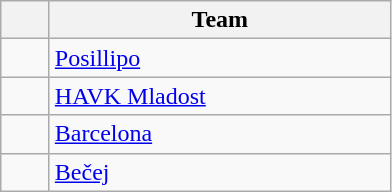<table class="wikitable" style="text-align:center">
<tr>
<th width=25></th>
<th width=220>Team</th>
</tr>
<tr>
<td></td>
<td align=left> <a href='#'>Posillipo</a></td>
</tr>
<tr>
<td></td>
<td align=left> <a href='#'>HAVK Mladost</a></td>
</tr>
<tr>
<td></td>
<td align=left> <a href='#'>Barcelona</a></td>
</tr>
<tr>
<td></td>
<td align=left> <a href='#'>Bečej</a></td>
</tr>
</table>
